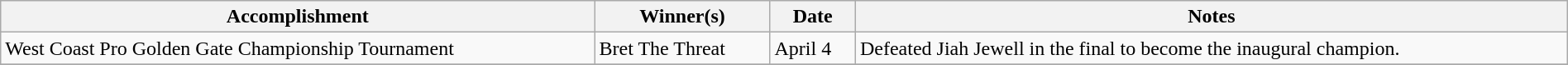<table class="wikitable" style="width:100%;">
<tr>
<th>Accomplishment</th>
<th>Winner(s)</th>
<th>Date</th>
<th>Notes</th>
</tr>
<tr>
<td>West Coast Pro Golden Gate Championship Tournament</td>
<td>Bret The Threat</td>
<td>April 4</td>
<td>Defeated Jiah Jewell in the final to become the inaugural champion.</td>
</tr>
<tr>
</tr>
</table>
